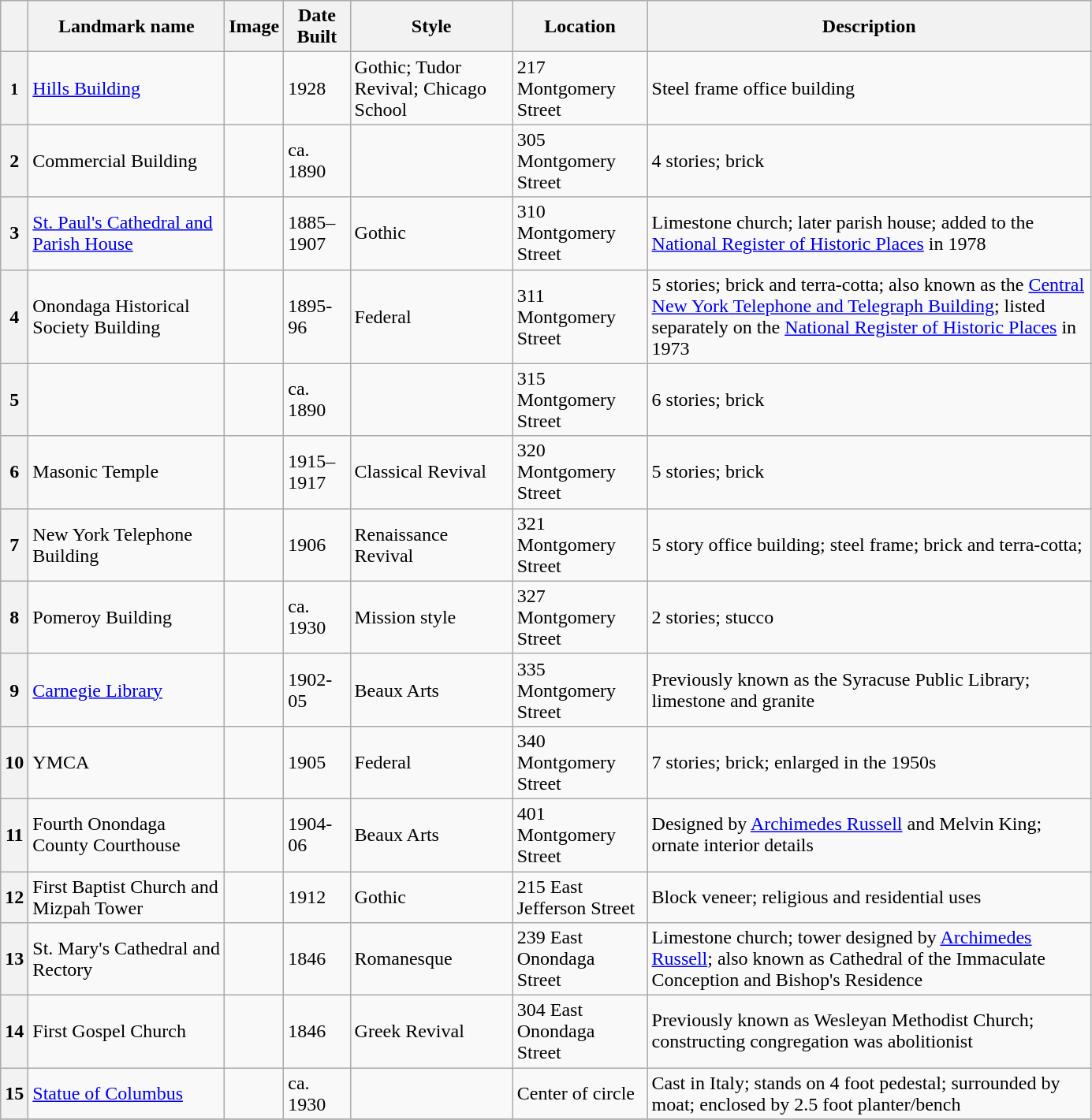<table class="wikitable sortable" style="width:73%">
<tr>
<th></th>
<th width="18%" ><strong>Landmark name</strong></th>
<th class="unsortable" ><strong>Image</strong></th>
<th><strong>Date Built</strong></th>
<th><strong>Style</strong></th>
<th><strong>Location</strong></th>
<th class="unsortable" ><strong>Description</strong></th>
</tr>
<tr ->
<th><small>1</small></th>
<td><a href='#'>Hills Building</a></td>
<td></td>
<td>1928</td>
<td>Gothic; Tudor Revival; Chicago School</td>
<td>217 Montgomery Street<br></td>
<td>Steel frame office building</td>
</tr>
<tr ->
<th>2</th>
<td>Commercial Building</td>
<td></td>
<td>ca. 1890</td>
<td></td>
<td>305 Montgomery Street<br></td>
<td>4 stories; brick</td>
</tr>
<tr ->
<th>3</th>
<td><a href='#'>St. Paul's Cathedral and Parish House</a></td>
<td></td>
<td>1885–1907</td>
<td>Gothic</td>
<td>310 Montgomery Street<br></td>
<td>Limestone church; later parish house; added to the <a href='#'>National Register of Historic Places</a> in 1978</td>
</tr>
<tr ->
<th>4</th>
<td>Onondaga Historical Society Building</td>
<td></td>
<td>1895-96</td>
<td>Federal</td>
<td>311 Montgomery Street<br></td>
<td>5 stories; brick and terra-cotta; also known as the <a href='#'>Central New York Telephone and Telegraph Building</a>; listed separately on the <a href='#'>National Register of Historic Places</a> in 1973</td>
</tr>
<tr ->
<th>5</th>
<td></td>
<td></td>
<td>ca. 1890</td>
<td></td>
<td>315 Montgomery Street<br></td>
<td>6 stories; brick</td>
</tr>
<tr ->
<th>6</th>
<td>Masonic Temple</td>
<td></td>
<td>1915–1917</td>
<td>Classical Revival</td>
<td>320 Montgomery Street<br></td>
<td>5 stories; brick</td>
</tr>
<tr ->
<th>7</th>
<td>New York Telephone Building</td>
<td></td>
<td>1906</td>
<td>Renaissance Revival</td>
<td>321 Montgomery Street<br></td>
<td>5 story office building; steel frame; brick and terra-cotta;</td>
</tr>
<tr ->
<th>8</th>
<td>Pomeroy Building</td>
<td></td>
<td>ca. 1930</td>
<td>Mission style</td>
<td>327 Montgomery Street<br></td>
<td>2 stories; stucco</td>
</tr>
<tr ->
<th>9</th>
<td><a href='#'>Carnegie Library</a></td>
<td></td>
<td>1902-05</td>
<td>Beaux Arts</td>
<td>335 Montgomery Street<br></td>
<td>Previously known as the Syracuse Public Library; limestone and granite</td>
</tr>
<tr ->
<th>10</th>
<td>YMCA</td>
<td></td>
<td>1905</td>
<td>Federal</td>
<td>340 Montgomery Street<br></td>
<td>7 stories; brick; enlarged in the 1950s</td>
</tr>
<tr ->
<th>11</th>
<td>Fourth Onondaga County Courthouse</td>
<td></td>
<td>1904-06</td>
<td>Beaux Arts</td>
<td>401 Montgomery Street<br></td>
<td>Designed by <a href='#'>Archimedes Russell</a> and Melvin King; ornate interior details</td>
</tr>
<tr ->
<th>12</th>
<td>First Baptist Church and Mizpah Tower</td>
<td></td>
<td>1912</td>
<td>Gothic</td>
<td>215 East Jefferson Street<br></td>
<td>Block veneer; religious and residential uses</td>
</tr>
<tr ->
<th>13</th>
<td>St. Mary's Cathedral and Rectory</td>
<td></td>
<td>1846</td>
<td>Romanesque</td>
<td>239 East Onondaga Street<br></td>
<td>Limestone church; tower designed by <a href='#'>Archimedes Russell</a>; also known as Cathedral of the Immaculate Conception and Bishop's Residence</td>
</tr>
<tr ->
<th>14</th>
<td>First Gospel Church</td>
<td></td>
<td>1846</td>
<td>Greek Revival</td>
<td>304 East Onondaga Street<br></td>
<td>Previously known as Wesleyan Methodist Church; constructing congregation was abolitionist</td>
</tr>
<tr ->
<th>15</th>
<td><a href='#'>Statue of Columbus</a></td>
<td></td>
<td>ca. 1930</td>
<td></td>
<td>Center of circle<br></td>
<td>Cast in Italy; stands on 4 foot pedestal; surrounded by moat; enclosed by 2.5 foot planter/bench</td>
</tr>
<tr ->
</tr>
</table>
